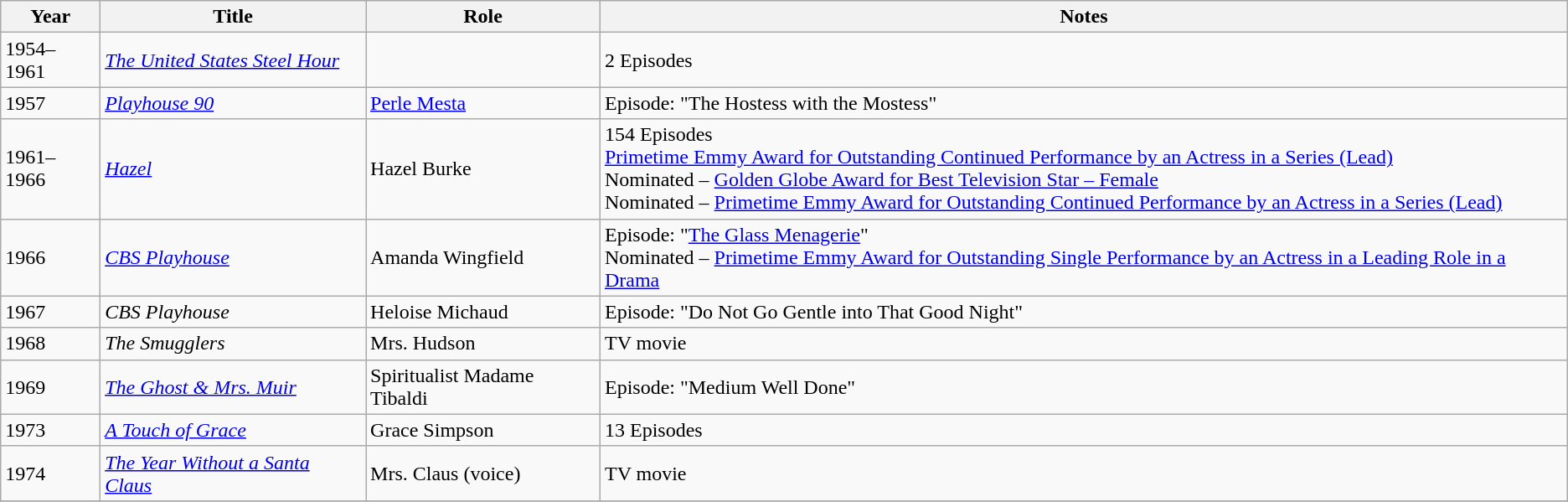<table class="wikitable sortable">
<tr>
<th>Year</th>
<th>Title</th>
<th>Role</th>
<th class="unsortable">Notes</th>
</tr>
<tr>
<td>1954–1961</td>
<td><em><a href='#'>The United States Steel Hour</a></em></td>
<td></td>
<td>2 Episodes</td>
</tr>
<tr>
<td>1957</td>
<td><em><a href='#'>Playhouse 90</a></em></td>
<td><a href='#'>Perle Mesta</a></td>
<td>Episode: "The Hostess with the Mostess"</td>
</tr>
<tr>
<td>1961–1966</td>
<td><em><a href='#'>Hazel</a></em></td>
<td>Hazel Burke</td>
<td>154 Episodes <br> <a href='#'>Primetime Emmy Award for Outstanding Continued Performance by an Actress in a Series (Lead)</a>  <br> Nominated – <a href='#'>Golden Globe Award for Best Television Star – Female</a>  <br> Nominated – <a href='#'> Primetime Emmy Award for Outstanding Continued Performance by an Actress in a Series (Lead)</a> </td>
</tr>
<tr>
<td>1966</td>
<td><em><a href='#'>CBS Playhouse</a></em></td>
<td>Amanda Wingfield</td>
<td>Episode: "<a href='#'>The Glass Menagerie</a>" <br> Nominated – <a href='#'>Primetime Emmy Award for Outstanding Single Performance by an Actress in a Leading Role in a Drama</a></td>
</tr>
<tr>
<td>1967</td>
<td><em>CBS Playhouse</em></td>
<td>Heloise Michaud</td>
<td>Episode: "Do Not Go Gentle into That Good Night"</td>
</tr>
<tr>
<td>1968</td>
<td><em>The Smugglers</em></td>
<td>Mrs. Hudson</td>
<td>TV movie</td>
</tr>
<tr>
<td>1969</td>
<td><em><a href='#'>The Ghost & Mrs. Muir</a></em></td>
<td>Spiritualist Madame Tibaldi</td>
<td>Episode: "Medium Well Done"</td>
</tr>
<tr>
<td>1973</td>
<td><em><a href='#'>A Touch of Grace</a></em></td>
<td>Grace Simpson</td>
<td>13 Episodes</td>
</tr>
<tr>
<td>1974</td>
<td><em><a href='#'>The Year Without a Santa Claus</a></em></td>
<td>Mrs. Claus (voice)</td>
<td>TV movie</td>
</tr>
<tr>
</tr>
</table>
